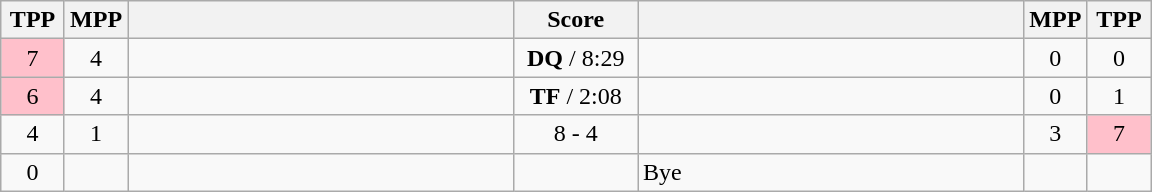<table class="wikitable" style="text-align: center;" |>
<tr>
<th width="35">TPP</th>
<th width="35">MPP</th>
<th width="250"></th>
<th width="75">Score</th>
<th width="250"></th>
<th width="35">MPP</th>
<th width="35">TPP</th>
</tr>
<tr>
<td bgcolor=pink>7</td>
<td>4</td>
<td style="text-align:left;"></td>
<td><strong>DQ</strong> / 8:29</td>
<td style="text-align:left;"><strong></strong></td>
<td>0</td>
<td>0</td>
</tr>
<tr>
<td bgcolor=pink>6</td>
<td>4</td>
<td style="text-align:left;"></td>
<td><strong>TF</strong> / 2:08</td>
<td style="text-align:left;"><strong></strong></td>
<td>0</td>
<td>1</td>
</tr>
<tr>
<td>4</td>
<td>1</td>
<td style="text-align:left;"><strong></strong></td>
<td>8 - 4</td>
<td style="text-align:left;"></td>
<td>3</td>
<td bgcolor=pink>7</td>
</tr>
<tr>
<td>0</td>
<td></td>
<td style="text-align:left;"><strong></strong></td>
<td></td>
<td style="text-align:left;">Bye</td>
<td></td>
<td></td>
</tr>
</table>
